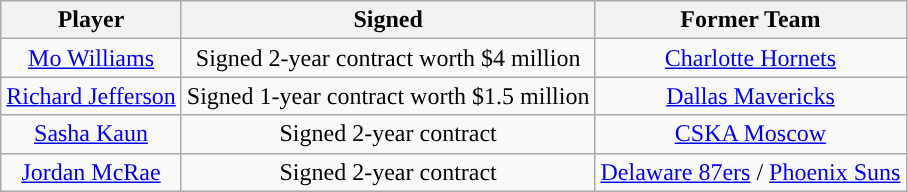<table class="wikitable sortable sortable">
<tr>
<th>Player</th>
<th>Signed</th>
<th>Former Team</th>
</tr>
<tr style="text-align: center">
<td><a href='#'>Mo Williams</a></td>
<td>Signed 2-year contract worth $4 million</td>
<td><a href='#'>Charlotte Hornets</a></td>
</tr>
<tr style="text-align: center">
<td><a href='#'>Richard Jefferson</a></td>
<td>Signed 1-year contract worth $1.5 million</td>
<td><a href='#'>Dallas Mavericks</a></td>
</tr>
<tr style="text-align: center">
<td><a href='#'>Sasha Kaun</a></td>
<td>Signed 2-year contract</td>
<td><a href='#'>CSKA Moscow</a></td>
</tr>
<tr style="text-align: center">
<td><a href='#'>Jordan McRae</a></td>
<td>Signed 2-year contract</td>
<td><a href='#'>Delaware 87ers</a> / <a href='#'>Phoenix Suns</a></td>
</tr>
</table>
